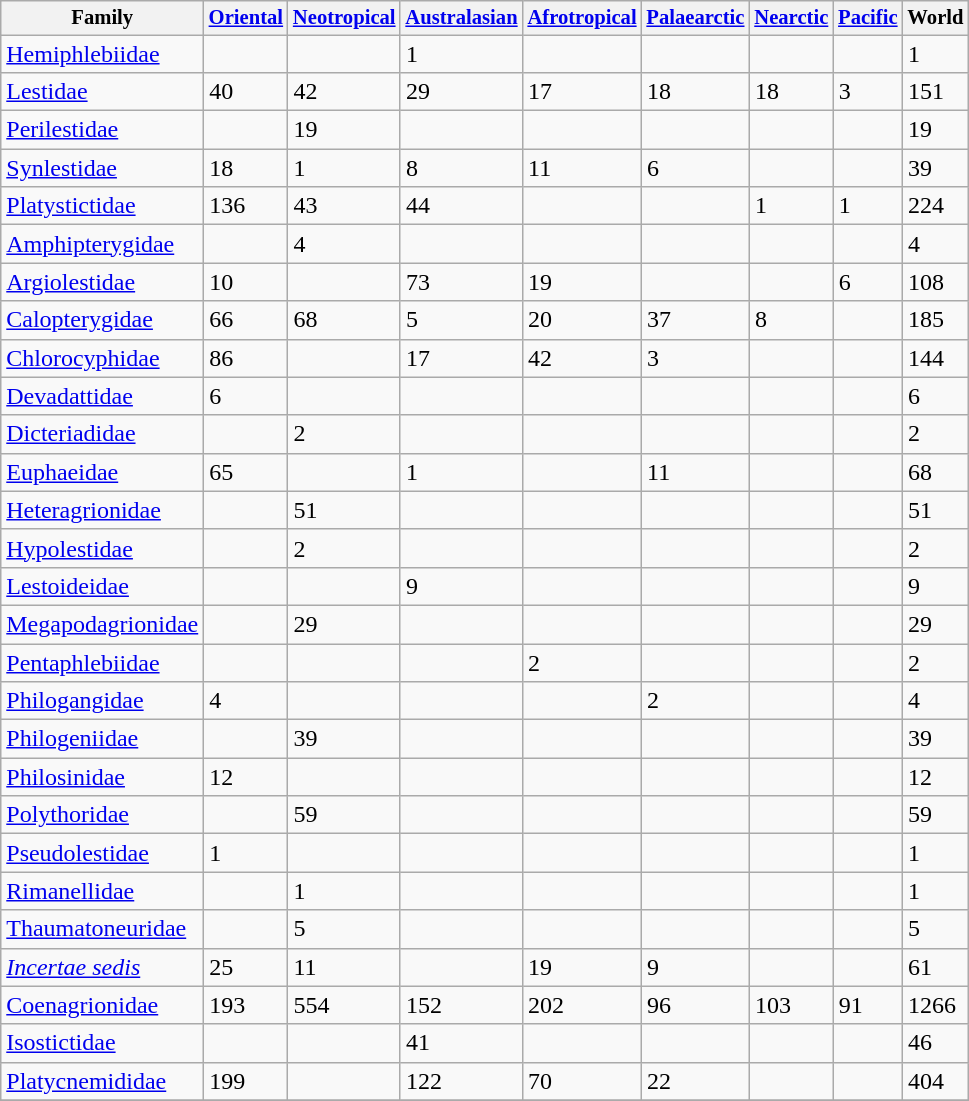<table class="wikitable sortable collapsible collapsed">
<tr style="font-size:86%">
<th>Family</th>
<th><a href='#'>Oriental</a></th>
<th><a href='#'>Neotropical</a></th>
<th><a href='#'>Australasian</a></th>
<th><a href='#'>Afrotropical</a></th>
<th><a href='#'>Palaearctic</a></th>
<th><a href='#'>Nearctic</a></th>
<th><a href='#'>Pacific</a></th>
<th>World</th>
</tr>
<tr>
<td><a href='#'>Hemiphlebiidae</a></td>
<td></td>
<td></td>
<td>1</td>
<td></td>
<td></td>
<td></td>
<td></td>
<td>1</td>
</tr>
<tr>
<td><a href='#'>Lestidae</a></td>
<td>40</td>
<td>42</td>
<td>29</td>
<td>17</td>
<td>18</td>
<td>18</td>
<td>3</td>
<td>151</td>
</tr>
<tr>
<td><a href='#'>Perilestidae</a></td>
<td></td>
<td>19</td>
<td></td>
<td></td>
<td></td>
<td></td>
<td></td>
<td>19</td>
</tr>
<tr>
<td><a href='#'>Synlestidae</a></td>
<td>18</td>
<td>1</td>
<td>8</td>
<td>11</td>
<td>6</td>
<td></td>
<td></td>
<td>39</td>
</tr>
<tr>
<td><a href='#'>Platystictidae</a></td>
<td>136</td>
<td>43</td>
<td>44</td>
<td></td>
<td></td>
<td>1</td>
<td>1</td>
<td>224</td>
</tr>
<tr>
<td><a href='#'>Amphipterygidae</a></td>
<td></td>
<td>4</td>
<td></td>
<td></td>
<td></td>
<td></td>
<td></td>
<td>4</td>
</tr>
<tr>
<td><a href='#'>Argiolestidae</a></td>
<td>10</td>
<td></td>
<td>73</td>
<td>19</td>
<td></td>
<td></td>
<td>6</td>
<td>108</td>
</tr>
<tr>
<td><a href='#'>Calopterygidae</a></td>
<td>66</td>
<td>68</td>
<td>5</td>
<td>20</td>
<td>37</td>
<td>8</td>
<td></td>
<td>185</td>
</tr>
<tr>
<td><a href='#'>Chlorocyphidae</a></td>
<td>86</td>
<td></td>
<td>17</td>
<td>42</td>
<td>3</td>
<td></td>
<td></td>
<td>144</td>
</tr>
<tr>
<td><a href='#'>Devadattidae</a></td>
<td>6</td>
<td></td>
<td></td>
<td></td>
<td></td>
<td></td>
<td></td>
<td>6</td>
</tr>
<tr>
<td><a href='#'>Dicteriadidae</a></td>
<td></td>
<td>2</td>
<td></td>
<td></td>
<td></td>
<td></td>
<td></td>
<td>2</td>
</tr>
<tr>
<td><a href='#'>Euphaeidae</a></td>
<td>65</td>
<td></td>
<td>1</td>
<td></td>
<td>11</td>
<td></td>
<td></td>
<td>68</td>
</tr>
<tr>
<td><a href='#'>Heteragrionidae</a></td>
<td></td>
<td>51</td>
<td></td>
<td></td>
<td></td>
<td></td>
<td></td>
<td>51</td>
</tr>
<tr>
<td><a href='#'>Hypolestidae</a></td>
<td></td>
<td>2</td>
<td></td>
<td></td>
<td></td>
<td></td>
<td></td>
<td>2</td>
</tr>
<tr>
<td><a href='#'>Lestoideidae</a></td>
<td></td>
<td></td>
<td>9</td>
<td></td>
<td></td>
<td></td>
<td></td>
<td>9</td>
</tr>
<tr>
<td><a href='#'>Megapodagrionidae</a></td>
<td></td>
<td>29</td>
<td></td>
<td></td>
<td></td>
<td></td>
<td></td>
<td>29</td>
</tr>
<tr>
<td><a href='#'>Pentaphlebiidae</a></td>
<td></td>
<td></td>
<td></td>
<td>2</td>
<td></td>
<td></td>
<td></td>
<td>2</td>
</tr>
<tr>
<td><a href='#'>Philogangidae</a></td>
<td>4</td>
<td></td>
<td></td>
<td></td>
<td>2</td>
<td></td>
<td></td>
<td>4</td>
</tr>
<tr>
<td><a href='#'>Philogeniidae</a></td>
<td></td>
<td>39</td>
<td></td>
<td></td>
<td></td>
<td></td>
<td></td>
<td>39</td>
</tr>
<tr>
<td><a href='#'>Philosinidae</a></td>
<td>12</td>
<td></td>
<td></td>
<td></td>
<td></td>
<td></td>
<td></td>
<td>12</td>
</tr>
<tr>
<td><a href='#'>Polythoridae</a></td>
<td></td>
<td>59</td>
<td></td>
<td></td>
<td></td>
<td></td>
<td></td>
<td>59</td>
</tr>
<tr>
<td><a href='#'>Pseudolestidae</a></td>
<td>1</td>
<td></td>
<td></td>
<td></td>
<td></td>
<td></td>
<td></td>
<td>1</td>
</tr>
<tr>
<td><a href='#'>Rimanellidae</a></td>
<td></td>
<td>1</td>
<td></td>
<td></td>
<td></td>
<td></td>
<td></td>
<td>1</td>
</tr>
<tr>
<td><a href='#'>Thaumatoneuridae</a></td>
<td></td>
<td>5</td>
<td></td>
<td></td>
<td></td>
<td></td>
<td></td>
<td>5</td>
</tr>
<tr>
<td><em><a href='#'>Incertae sedis</a></em></td>
<td>25</td>
<td>11</td>
<td></td>
<td>19</td>
<td>9</td>
<td></td>
<td></td>
<td>61</td>
</tr>
<tr>
<td><a href='#'>Coenagrionidae</a></td>
<td>193</td>
<td>554</td>
<td>152</td>
<td>202</td>
<td>96</td>
<td>103</td>
<td>91</td>
<td>1266</td>
</tr>
<tr>
<td><a href='#'>Isostictidae</a></td>
<td></td>
<td></td>
<td>41</td>
<td></td>
<td></td>
<td></td>
<td></td>
<td>46</td>
</tr>
<tr>
<td><a href='#'>Platycnemididae</a></td>
<td>199</td>
<td></td>
<td>122</td>
<td>70</td>
<td>22</td>
<td></td>
<td></td>
<td>404</td>
</tr>
<tr>
</tr>
</table>
